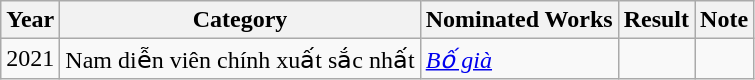<table class="wikitable">
<tr>
<th>Year</th>
<th>Category</th>
<th>Nominated Works</th>
<th>Result</th>
<th>Note</th>
</tr>
<tr>
<td>2021</td>
<td>Nam diễn viên chính xuất sắc nhất</td>
<td><em><a href='#'>Bố già</a></em></td>
<td></td>
<td></td>
</tr>
</table>
